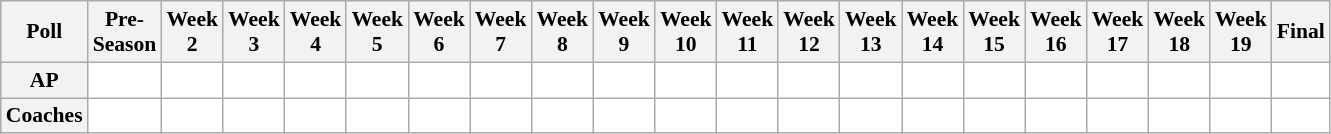<table class="wikitable" style="white-space:nowrap;font-size:90%">
<tr>
<th>Poll</th>
<th>Pre-<br>Season</th>
<th>Week<br>2</th>
<th>Week<br>3</th>
<th>Week<br>4</th>
<th>Week<br>5</th>
<th>Week<br>6</th>
<th>Week<br>7</th>
<th>Week<br>8</th>
<th>Week<br>9</th>
<th>Week<br>10</th>
<th>Week<br>11</th>
<th>Week<br>12</th>
<th>Week<br>13</th>
<th>Week<br>14</th>
<th>Week<br>15</th>
<th>Week<br>16</th>
<th>Week<br>17</th>
<th>Week<br>18</th>
<th>Week<br>19</th>
<th>Final</th>
</tr>
<tr style="text-align:center;">
<th>AP</th>
<td style="background:#FFF;"></td>
<td style="background:#FFF;"></td>
<td style="background:#FFF;"></td>
<td style="background:#FFF;"></td>
<td style="background:#FFF;"></td>
<td style="background:#FFF;"></td>
<td style="background:#FFF;"></td>
<td style="background:#FFF;"></td>
<td style="background:#FFF;"></td>
<td style="background:#FFF;"></td>
<td style="background:#FFF;"></td>
<td style="background:#FFF;"></td>
<td style="background:#FFF;"></td>
<td style="background:#FFF;"></td>
<td style="background:#FFF;"></td>
<td style="background:#FFF;"></td>
<td style="background:#FFF;"></td>
<td style="background:#FFF;"></td>
<td style="background:#FFF;"></td>
<td style="background:#FFF;"></td>
</tr>
<tr style="text-align:center;">
<th>Coaches</th>
<td style="background:#FFF;"></td>
<td style="background:#FFF;"></td>
<td style="background:#FFF;"></td>
<td style="background:#FFF;"></td>
<td style="background:#FFF;"></td>
<td style="background:#FFF;"></td>
<td style="background:#FFF;"></td>
<td style="background:#FFF;"></td>
<td style="background:#FFF;"></td>
<td style="background:#FFF;"></td>
<td style="background:#FFF;"></td>
<td style="background:#FFF;"></td>
<td style="background:#FFF;"></td>
<td style="background:#FFF;"></td>
<td style="background:#FFF;"></td>
<td style="background:#FFF;"></td>
<td style="background:#FFF;"></td>
<td style="background:#FFF;"></td>
<td style="background:#FFF;"></td>
<td style="background:#FFF;"></td>
</tr>
</table>
